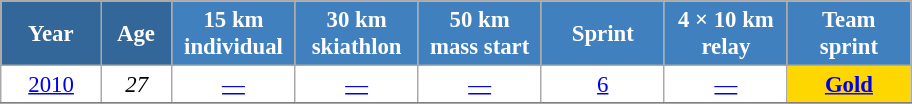<table class="wikitable" style="font-size:95%; text-align:center; border:grey solid 1px; border-collapse:collapse; background:#ffffff;">
<tr>
<th style="background-color:#369; color:white; width:60px;"> Year </th>
<th style="background-color:#369; color:white; width:40px;"> Age </th>
<th style="background-color:#4180be; color:white; width:75px;"> 15 km <br> individual </th>
<th style="background-color:#4180be; color:white; width:75px;"> 30 km <br> skiathlon </th>
<th style="background-color:#4180be; color:white; width:75px;"> 50 km <br> mass start </th>
<th style="background-color:#4180be; color:white; width:75px;"> Sprint </th>
<th style="background-color:#4180be; color:white; width:75px;"> 4 × 10 km <br> relay </th>
<th style="background-color:#4180be; color:white; width:75px;"> Team <br> sprint </th>
</tr>
<tr>
<td><a href='#'>2010</a></td>
<td><em>27</em></td>
<td><a href='#'>—</a></td>
<td><a href='#'>—</a></td>
<td><a href='#'>—</a></td>
<td><a href='#'>6</a></td>
<td><a href='#'>—</a></td>
<td style="background:gold;"><a href='#'><strong>Gold</strong></a></td>
</tr>
<tr>
</tr>
</table>
